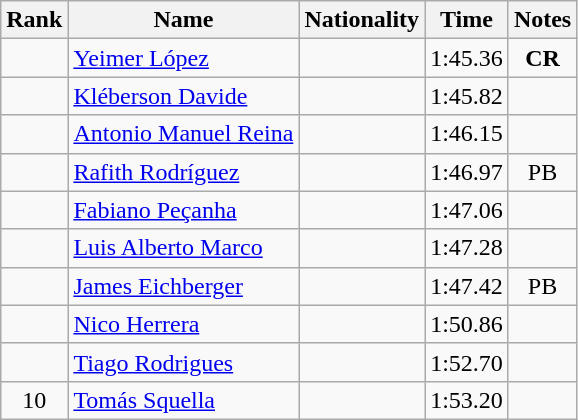<table class="wikitable sortable" style="text-align:center">
<tr>
<th>Rank</th>
<th>Name</th>
<th>Nationality</th>
<th>Time</th>
<th>Notes</th>
</tr>
<tr>
<td></td>
<td align=left><a href='#'>Yeimer López</a></td>
<td align=left></td>
<td>1:45.36</td>
<td><strong>CR</strong></td>
</tr>
<tr>
<td></td>
<td align=left><a href='#'>Kléberson Davide</a></td>
<td align=left></td>
<td>1:45.82</td>
<td></td>
</tr>
<tr>
<td></td>
<td align=left><a href='#'>Antonio Manuel Reina</a></td>
<td align=left></td>
<td>1:46.15</td>
<td></td>
</tr>
<tr>
<td></td>
<td align=left><a href='#'>Rafith Rodríguez</a></td>
<td align=left></td>
<td>1:46.97</td>
<td>PB</td>
</tr>
<tr>
<td></td>
<td align=left><a href='#'>Fabiano Peçanha</a></td>
<td align=left></td>
<td>1:47.06</td>
<td></td>
</tr>
<tr>
<td></td>
<td align=left><a href='#'>Luis Alberto Marco</a></td>
<td align=left></td>
<td>1:47.28</td>
<td></td>
</tr>
<tr>
<td></td>
<td align=left><a href='#'>James Eichberger</a></td>
<td align=left></td>
<td>1:47.42</td>
<td>PB</td>
</tr>
<tr>
<td></td>
<td align=left><a href='#'>Nico Herrera</a></td>
<td align=left></td>
<td>1:50.86</td>
<td></td>
</tr>
<tr>
<td></td>
<td align=left><a href='#'>Tiago Rodrigues</a></td>
<td align=left></td>
<td>1:52.70</td>
<td></td>
</tr>
<tr>
<td>10</td>
<td align=left><a href='#'>Tomás Squella</a></td>
<td align=left></td>
<td>1:53.20</td>
<td></td>
</tr>
</table>
